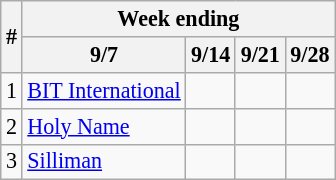<table class=wikitable style="font-size:92%;">
<tr>
<th rowspan=2>#</th>
<th colspan=9>Week ending</th>
</tr>
<tr>
<th>9/7</th>
<th>9/14</th>
<th>9/21</th>
<th>9/28</th>
</tr>
<tr>
<td>1</td>
<td><a href='#'>BIT International</a></td>
<td></td>
<td></td>
<td></td>
</tr>
<tr>
<td>2</td>
<td><a href='#'>Holy Name</a></td>
<td></td>
<td></td>
<td></td>
</tr>
<tr>
<td>3</td>
<td><a href='#'>Silliman</a></td>
<td></td>
<td></td>
<td></td>
</tr>
</table>
